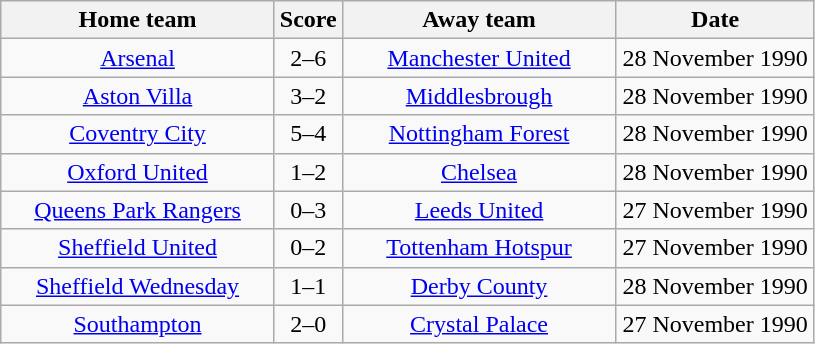<table class="wikitable" style="text-align:center;">
<tr>
<th width=175>Home team</th>
<th width=20>Score</th>
<th width=175>Away team</th>
<th width=125>Date</th>
</tr>
<tr>
<td><a href='#'>Arsenal</a></td>
<td>2–6</td>
<td><a href='#'>Manchester United</a></td>
<td>28 November 1990</td>
</tr>
<tr>
<td><a href='#'>Aston Villa</a></td>
<td>3–2</td>
<td><a href='#'>Middlesbrough</a></td>
<td>28 November 1990</td>
</tr>
<tr>
<td><a href='#'>Coventry City</a></td>
<td>5–4</td>
<td><a href='#'>Nottingham Forest</a></td>
<td>28 November 1990</td>
</tr>
<tr>
<td><a href='#'>Oxford United</a></td>
<td>1–2</td>
<td><a href='#'>Chelsea</a></td>
<td>28 November 1990</td>
</tr>
<tr>
<td><a href='#'>Queens Park Rangers</a></td>
<td>0–3</td>
<td><a href='#'>Leeds United</a></td>
<td>27 November 1990</td>
</tr>
<tr>
<td><a href='#'>Sheffield United</a></td>
<td>0–2</td>
<td><a href='#'>Tottenham Hotspur</a></td>
<td>27 November 1990</td>
</tr>
<tr>
<td><a href='#'>Sheffield Wednesday</a></td>
<td>1–1</td>
<td><a href='#'>Derby County</a></td>
<td>28 November 1990</td>
</tr>
<tr>
<td><a href='#'>Southampton</a></td>
<td>2–0</td>
<td><a href='#'>Crystal Palace</a></td>
<td>27 November 1990</td>
</tr>
</table>
